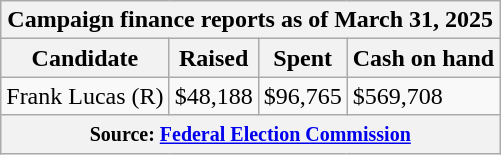<table class="wikitable sortable">
<tr>
<th colspan=4>Campaign finance reports as of March 31, 2025</th>
</tr>
<tr style="text-align:center;">
<th>Candidate</th>
<th>Raised</th>
<th>Spent</th>
<th>Cash on hand</th>
</tr>
<tr>
<td>Frank Lucas (R)</td>
<td>$48,188</td>
<td>$96,765</td>
<td>$569,708</td>
</tr>
<tr>
<th colspan="4"><small>Source: <a href='#'>Federal Election Commission</a></small></th>
</tr>
</table>
